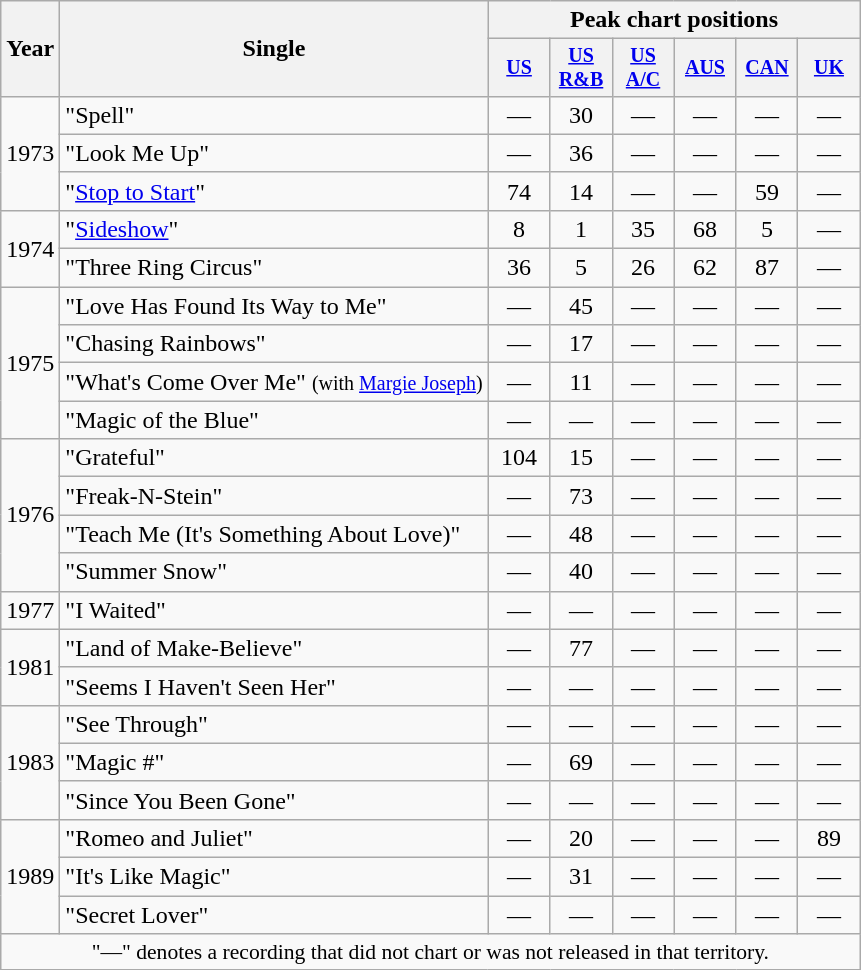<table class="wikitable" style="text-align:center;">
<tr>
<th rowspan="2">Year</th>
<th rowspan="2">Single</th>
<th colspan="6">Peak chart positions</th>
</tr>
<tr style="font-size:smaller;">
<th width="35"><a href='#'>US</a><br></th>
<th width="35"><a href='#'>US<br>R&B</a><br></th>
<th width="35"><a href='#'>US<br>A/C</a><br></th>
<th width="35"><a href='#'>AUS</a><br></th>
<th width="35"><a href='#'>CAN</a><br></th>
<th width="35"><a href='#'>UK</a><br></th>
</tr>
<tr>
<td rowspan="3">1973</td>
<td style="text-align:left;">"Spell"</td>
<td>—</td>
<td>30</td>
<td>—</td>
<td>—</td>
<td>—</td>
<td>—</td>
</tr>
<tr>
<td style="text-align:left;">"Look Me Up"</td>
<td>—</td>
<td>36</td>
<td>—</td>
<td>—</td>
<td>—</td>
<td>—</td>
</tr>
<tr>
<td style="text-align:left;">"<a href='#'>Stop to Start</a>"</td>
<td>74</td>
<td>14</td>
<td>—</td>
<td>—</td>
<td>59</td>
<td>—</td>
</tr>
<tr>
<td rowspan="2">1974</td>
<td style="text-align:left;">"<a href='#'>Sideshow</a>"</td>
<td>8</td>
<td>1</td>
<td>35</td>
<td>68</td>
<td>5</td>
<td>—</td>
</tr>
<tr>
<td style="text-align:left;">"Three Ring Circus"</td>
<td>36</td>
<td>5</td>
<td>26</td>
<td>62</td>
<td>87</td>
<td>—</td>
</tr>
<tr>
<td rowspan="4">1975</td>
<td style="text-align:left;">"Love Has Found Its Way to Me"</td>
<td>—</td>
<td>45</td>
<td>—</td>
<td>—</td>
<td>—</td>
<td>—</td>
</tr>
<tr>
<td style="text-align:left;">"Chasing Rainbows"</td>
<td>—</td>
<td>17</td>
<td>—</td>
<td>—</td>
<td>—</td>
<td>—</td>
</tr>
<tr>
<td style="text-align:left;">"What's Come Over Me" <small>(with <a href='#'>Margie Joseph</a>)</small></td>
<td>—</td>
<td>11</td>
<td>—</td>
<td>—</td>
<td>—</td>
<td>—</td>
</tr>
<tr>
<td style="text-align:left;">"Magic of the Blue"</td>
<td>—</td>
<td>—</td>
<td>—</td>
<td>—</td>
<td>—</td>
<td>—</td>
</tr>
<tr>
<td rowspan="4">1976</td>
<td style="text-align:left;">"Grateful"</td>
<td>104</td>
<td>15</td>
<td>—</td>
<td>—</td>
<td>—</td>
<td>—</td>
</tr>
<tr>
<td style="text-align:left;">"Freak-N-Stein"</td>
<td>—</td>
<td>73</td>
<td>—</td>
<td>—</td>
<td>—</td>
<td>—</td>
</tr>
<tr>
<td style="text-align:left;">"Teach Me (It's Something About Love)"</td>
<td>—</td>
<td>48</td>
<td>—</td>
<td>—</td>
<td>—</td>
<td>—</td>
</tr>
<tr>
<td style="text-align:left;">"Summer Snow"</td>
<td>—</td>
<td>40</td>
<td>—</td>
<td>—</td>
<td>—</td>
<td>—</td>
</tr>
<tr>
<td>1977</td>
<td style="text-align:left;">"I Waited"</td>
<td>—</td>
<td>—</td>
<td>—</td>
<td>—</td>
<td>—</td>
<td>—</td>
</tr>
<tr>
<td rowspan="2">1981</td>
<td style="text-align:left;">"Land of Make-Believe"</td>
<td>—</td>
<td>77</td>
<td>—</td>
<td>—</td>
<td>—</td>
<td>—</td>
</tr>
<tr>
<td style="text-align:left;">"Seems I Haven't Seen Her"</td>
<td>—</td>
<td>—</td>
<td>—</td>
<td>—</td>
<td>—</td>
<td>—</td>
</tr>
<tr>
<td rowspan="3">1983</td>
<td style="text-align:left;">"See Through"</td>
<td>—</td>
<td>—</td>
<td>—</td>
<td>—</td>
<td>—</td>
<td>—</td>
</tr>
<tr>
<td style="text-align:left;">"Magic #"</td>
<td>—</td>
<td>69</td>
<td>—</td>
<td>—</td>
<td>—</td>
<td>—</td>
</tr>
<tr>
<td style="text-align:left;">"Since You Been Gone"</td>
<td>—</td>
<td>—</td>
<td>—</td>
<td>—</td>
<td>—</td>
<td>—</td>
</tr>
<tr>
<td rowspan="3">1989</td>
<td style="text-align:left;">"Romeo and Juliet"</td>
<td>—</td>
<td>20</td>
<td>—</td>
<td>—</td>
<td>—</td>
<td>89</td>
</tr>
<tr>
<td style="text-align:left;">"It's Like Magic"</td>
<td>—</td>
<td>31</td>
<td>—</td>
<td>—</td>
<td>—</td>
<td>—</td>
</tr>
<tr>
<td style="text-align:left;">"Secret Lover"</td>
<td>—</td>
<td>—</td>
<td>—</td>
<td>—</td>
<td>—</td>
<td>—</td>
</tr>
<tr>
<td colspan="15" style="font-size:90%">"—" denotes a recording that did not chart or was not released in that territory.</td>
</tr>
</table>
